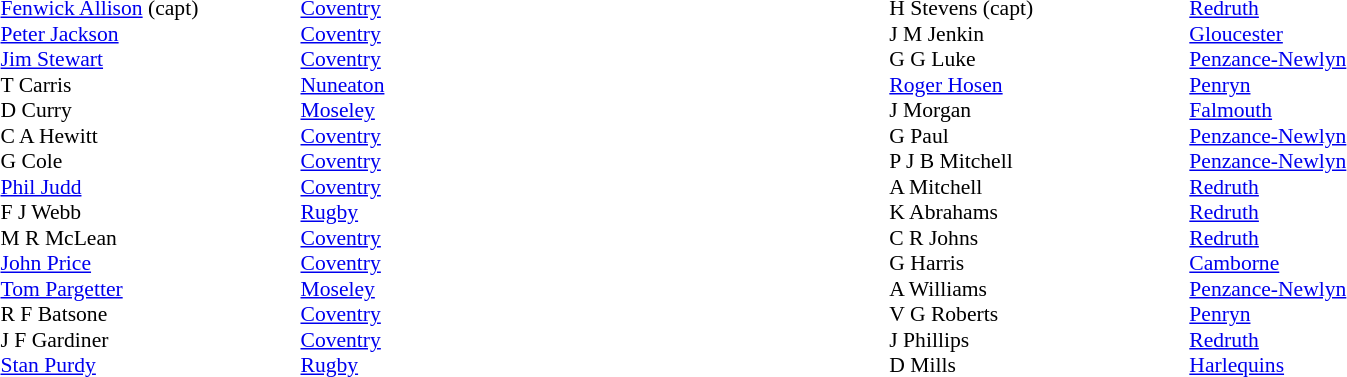<table width="80%">
<tr>
<td valign="top" width="50%"><br><table style="font-size: 90%" cellspacing="0" cellpadding="0">
<tr>
<th width="20"></th>
<th width="200"></th>
</tr>
<tr>
<td></td>
<td><a href='#'>Fenwick Allison</a> (capt)</td>
<td><a href='#'>Coventry</a></td>
</tr>
<tr>
<td></td>
<td><a href='#'>Peter Jackson</a></td>
<td><a href='#'>Coventry</a></td>
</tr>
<tr>
<td></td>
<td><a href='#'>Jim Stewart</a></td>
<td><a href='#'>Coventry</a></td>
</tr>
<tr>
<td></td>
<td>T Carris</td>
<td><a href='#'>Nuneaton</a></td>
</tr>
<tr>
<td></td>
<td>D Curry</td>
<td><a href='#'>Moseley</a></td>
</tr>
<tr>
<td></td>
<td>C A Hewitt</td>
<td><a href='#'>Coventry</a></td>
</tr>
<tr>
<td></td>
<td>G Cole</td>
<td><a href='#'>Coventry</a></td>
</tr>
<tr>
<td></td>
<td><a href='#'>Phil Judd</a></td>
<td><a href='#'>Coventry</a></td>
</tr>
<tr>
<td></td>
<td>F J Webb</td>
<td><a href='#'>Rugby</a></td>
</tr>
<tr>
<td></td>
<td>M R McLean</td>
<td><a href='#'>Coventry</a></td>
</tr>
<tr>
<td></td>
<td><a href='#'>John Price</a></td>
<td><a href='#'>Coventry</a></td>
</tr>
<tr>
<td></td>
<td><a href='#'>Tom Pargetter</a></td>
<td><a href='#'>Moseley</a></td>
</tr>
<tr>
<td></td>
<td>R F Batsone</td>
<td><a href='#'>Coventry</a></td>
</tr>
<tr>
<td></td>
<td>J F Gardiner</td>
<td><a href='#'>Coventry</a></td>
</tr>
<tr>
<td></td>
<td><a href='#'>Stan Purdy</a></td>
<td><a href='#'>Rugby</a></td>
</tr>
<tr>
</tr>
</table>
</td>
<td valign="top" width="50%"><br><table style="font-size: 90%" cellspacing="0" cellpadding="0" align="center">
<tr>
<th width="20"></th>
<th width="200"></th>
</tr>
<tr>
<td></td>
<td>H Stevens (capt)</td>
<td><a href='#'>Redruth</a></td>
</tr>
<tr>
<td></td>
<td>J M Jenkin</td>
<td><a href='#'>Gloucester</a></td>
</tr>
<tr>
<td></td>
<td>G G Luke</td>
<td><a href='#'>Penzance-Newlyn</a></td>
</tr>
<tr>
<td></td>
<td><a href='#'>Roger Hosen</a></td>
<td><a href='#'>Penryn</a></td>
</tr>
<tr>
<td></td>
<td>J Morgan</td>
<td><a href='#'>Falmouth</a></td>
</tr>
<tr>
<td></td>
<td>G Paul</td>
<td><a href='#'>Penzance-Newlyn</a></td>
</tr>
<tr>
<td></td>
<td>P J B Mitchell</td>
<td><a href='#'>Penzance-Newlyn</a></td>
</tr>
<tr>
<td></td>
<td>A Mitchell</td>
<td><a href='#'>Redruth</a></td>
</tr>
<tr>
<td></td>
<td>K Abrahams</td>
<td><a href='#'>Redruth</a></td>
</tr>
<tr>
<td></td>
<td>C R Johns</td>
<td><a href='#'>Redruth</a></td>
</tr>
<tr>
<td></td>
<td>G Harris</td>
<td><a href='#'>Camborne</a></td>
</tr>
<tr>
<td></td>
<td>A Williams</td>
<td><a href='#'>Penzance-Newlyn</a></td>
</tr>
<tr>
<td></td>
<td>V G Roberts</td>
<td><a href='#'>Penryn</a></td>
</tr>
<tr>
<td></td>
<td>J Phillips</td>
<td><a href='#'>Redruth</a></td>
</tr>
<tr>
<td></td>
<td>D Mills</td>
<td><a href='#'>Harlequins</a></td>
</tr>
<tr>
</tr>
</table>
</td>
</tr>
</table>
